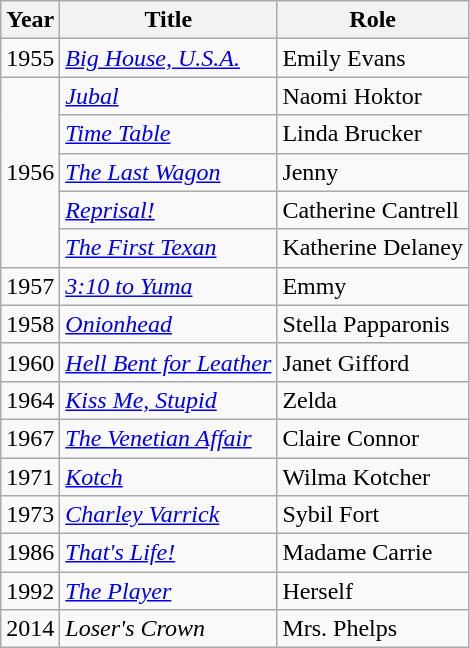<table class="wikitable sortable">
<tr>
<th>Year</th>
<th>Title</th>
<th>Role</th>
</tr>
<tr>
<td>1955</td>
<td><em><a href='#'>Big House, U.S.A.</a></em></td>
<td>Emily Evans</td>
</tr>
<tr>
<td rowspan=5>1956</td>
<td><em><a href='#'>Jubal</a></em></td>
<td>Naomi Hoktor</td>
</tr>
<tr>
<td><em><a href='#'>Time Table</a></em></td>
<td>Linda Brucker</td>
</tr>
<tr>
<td><em><a href='#'>The Last Wagon</a></em></td>
<td>Jenny</td>
</tr>
<tr>
<td><em><a href='#'>Reprisal!</a></em></td>
<td>Catherine Cantrell</td>
</tr>
<tr>
<td><em><a href='#'>The First Texan</a></em></td>
<td>Katherine Delaney</td>
</tr>
<tr>
<td>1957</td>
<td><em><a href='#'>3:10 to Yuma</a></em></td>
<td>Emmy</td>
</tr>
<tr>
<td>1958</td>
<td><em><a href='#'>Onionhead</a></em></td>
<td>Stella Papparonis</td>
</tr>
<tr>
<td>1960</td>
<td><em><a href='#'>Hell Bent for Leather</a></em></td>
<td>Janet Gifford</td>
</tr>
<tr>
<td>1964</td>
<td><em><a href='#'>Kiss Me, Stupid</a></em></td>
<td>Zelda</td>
</tr>
<tr>
<td>1967</td>
<td><em><a href='#'>The Venetian Affair</a></em></td>
<td>Claire Connor</td>
</tr>
<tr>
<td>1971</td>
<td><em><a href='#'>Kotch</a></em></td>
<td>Wilma Kotcher</td>
</tr>
<tr>
<td>1973</td>
<td><em><a href='#'>Charley Varrick</a></em></td>
<td>Sybil Fort</td>
</tr>
<tr>
<td>1986</td>
<td><em><a href='#'>That's Life!</a></em></td>
<td>Madame Carrie</td>
</tr>
<tr>
<td>1992</td>
<td><em><a href='#'>The Player</a></em></td>
<td>Herself</td>
</tr>
<tr>
<td>2014</td>
<td><em>Loser's Crown</em></td>
<td>Mrs. Phelps</td>
</tr>
</table>
